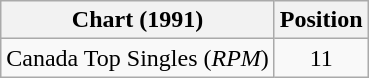<table class="wikitable sortable">
<tr>
<th>Chart (1991)</th>
<th>Position</th>
</tr>
<tr>
<td align="left">Canada Top Singles (<em>RPM</em>)</td>
<td align="center">11</td>
</tr>
</table>
